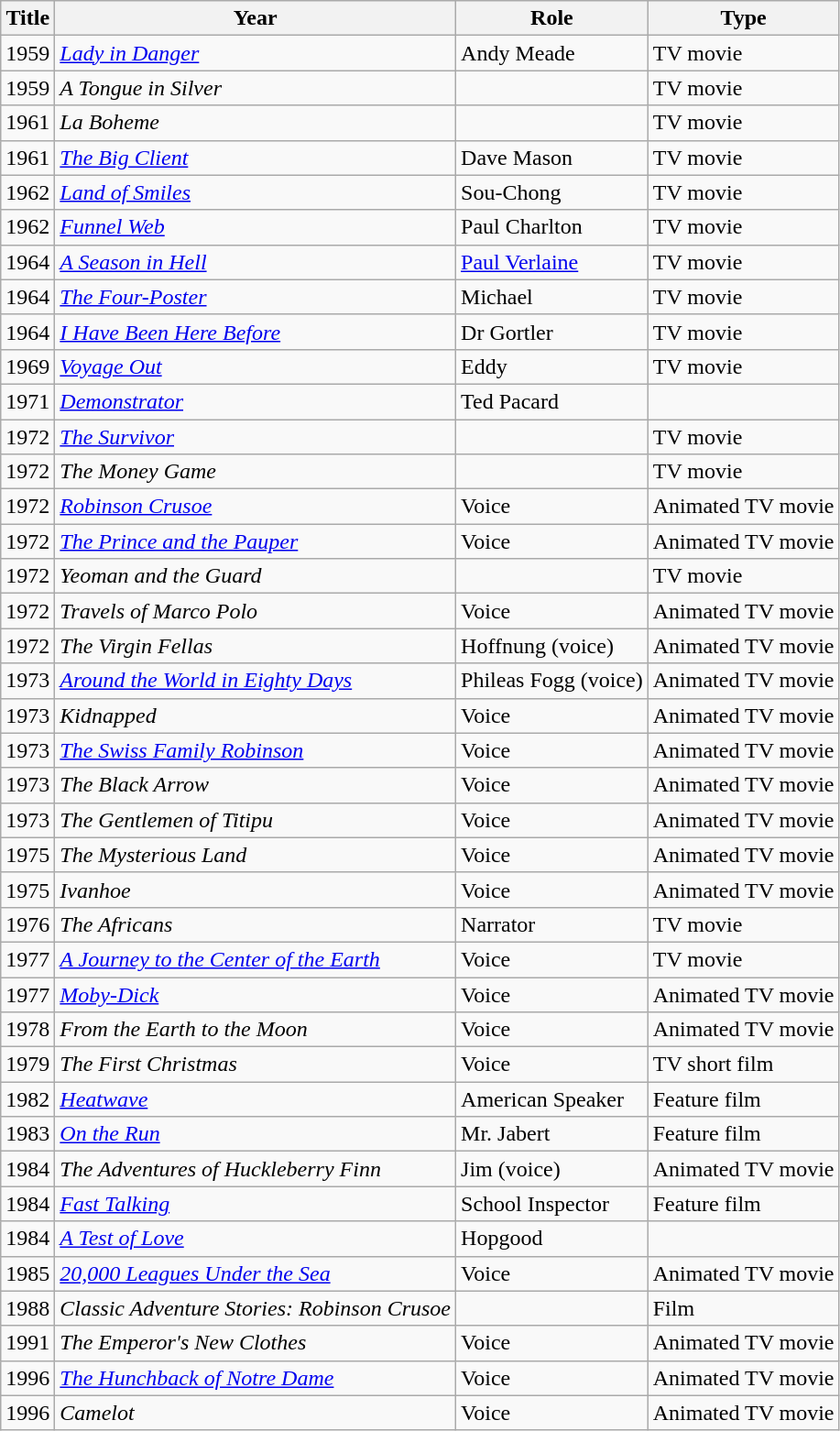<table class="wikitable">
<tr>
<th>Title</th>
<th>Year</th>
<th>Role</th>
<th>Type</th>
</tr>
<tr>
<td>1959</td>
<td><em><a href='#'>Lady in Danger</a></em></td>
<td>Andy Meade</td>
<td>TV movie</td>
</tr>
<tr>
<td>1959</td>
<td><em>A Tongue in Silver</em></td>
<td></td>
<td>TV movie</td>
</tr>
<tr>
<td>1961</td>
<td><em>La Boheme</em></td>
<td></td>
<td>TV movie</td>
</tr>
<tr>
<td>1961</td>
<td><em><a href='#'>The Big Client</a></em></td>
<td>Dave Mason</td>
<td>TV movie</td>
</tr>
<tr>
<td>1962</td>
<td><em><a href='#'>Land of Smiles</a></em></td>
<td>Sou-Chong</td>
<td>TV movie</td>
</tr>
<tr>
<td>1962</td>
<td><em><a href='#'>Funnel Web</a></em></td>
<td>Paul Charlton</td>
<td>TV movie</td>
</tr>
<tr>
<td>1964</td>
<td><em><a href='#'>A Season in Hell</a></em></td>
<td><a href='#'>Paul Verlaine</a></td>
<td>TV movie</td>
</tr>
<tr>
<td>1964</td>
<td><em><a href='#'>The Four-Poster</a></em></td>
<td>Michael</td>
<td>TV movie</td>
</tr>
<tr>
<td>1964</td>
<td><em><a href='#'>I Have Been Here Before</a></em></td>
<td>Dr Gortler</td>
<td>TV movie</td>
</tr>
<tr>
<td>1969</td>
<td><em><a href='#'>Voyage Out</a></em></td>
<td>Eddy</td>
<td>TV movie</td>
</tr>
<tr>
<td>1971</td>
<td><em><a href='#'>Demonstrator</a></em></td>
<td>Ted Pacard</td>
<td></td>
</tr>
<tr>
<td>1972</td>
<td><em><a href='#'>The Survivor</a></em></td>
<td></td>
<td>TV movie</td>
</tr>
<tr>
<td>1972</td>
<td><em>The Money Game</em></td>
<td></td>
<td>TV movie</td>
</tr>
<tr>
<td>1972</td>
<td><em><a href='#'>Robinson Crusoe</a></em></td>
<td>Voice</td>
<td>Animated TV movie</td>
</tr>
<tr>
<td>1972</td>
<td><em><a href='#'>The Prince and the Pauper</a></em></td>
<td>Voice</td>
<td>Animated TV movie</td>
</tr>
<tr>
<td>1972</td>
<td><em>Yeoman and the Guard</em></td>
<td></td>
<td>TV movie</td>
</tr>
<tr>
<td>1972</td>
<td><em>Travels of Marco Polo</em></td>
<td>Voice</td>
<td>Animated TV movie</td>
</tr>
<tr>
<td>1972</td>
<td><em>The Virgin Fellas</em></td>
<td>Hoffnung (voice)</td>
<td>Animated TV movie</td>
</tr>
<tr>
<td>1973</td>
<td><em><a href='#'>Around the World in Eighty Days</a></em></td>
<td>Phileas Fogg (voice)</td>
<td>Animated TV movie</td>
</tr>
<tr>
<td>1973</td>
<td><em>Kidnapped</em></td>
<td>Voice</td>
<td>Animated TV movie</td>
</tr>
<tr>
<td>1973</td>
<td><em><a href='#'>The Swiss Family Robinson</a></em></td>
<td>Voice</td>
<td>Animated TV movie</td>
</tr>
<tr>
<td>1973</td>
<td><em>The Black Arrow</em></td>
<td>Voice</td>
<td>Animated TV movie</td>
</tr>
<tr>
<td>1973</td>
<td><em>The Gentlemen of Titipu</em></td>
<td>Voice</td>
<td>Animated TV movie</td>
</tr>
<tr>
<td>1975</td>
<td><em>The Mysterious Land</em></td>
<td>Voice</td>
<td>Animated TV movie</td>
</tr>
<tr>
<td>1975</td>
<td><em>Ivanhoe</em></td>
<td>Voice</td>
<td>Animated TV movie</td>
</tr>
<tr>
<td>1976</td>
<td><em>The Africans</em></td>
<td>Narrator</td>
<td>TV movie</td>
</tr>
<tr>
<td>1977</td>
<td><em><a href='#'>A Journey to the Center of the Earth</a></em></td>
<td>Voice</td>
<td>TV movie</td>
</tr>
<tr>
<td>1977</td>
<td><em><a href='#'>Moby-Dick</a></em></td>
<td>Voice</td>
<td>Animated TV movie</td>
</tr>
<tr>
<td>1978</td>
<td><em>From the Earth to the Moon</em></td>
<td>Voice</td>
<td>Animated TV movie</td>
</tr>
<tr>
<td>1979</td>
<td><em>The First Christmas</em></td>
<td>Voice</td>
<td>TV short film</td>
</tr>
<tr>
<td>1982</td>
<td><em><a href='#'>Heatwave</a></em></td>
<td>American Speaker</td>
<td>Feature film</td>
</tr>
<tr>
<td>1983</td>
<td><em><a href='#'>On the Run</a></em></td>
<td>Mr. Jabert</td>
<td>Feature film</td>
</tr>
<tr>
<td>1984</td>
<td><em>The Adventures of Huckleberry Finn</em></td>
<td>Jim (voice)</td>
<td>Animated TV movie</td>
</tr>
<tr>
<td>1984</td>
<td><em><a href='#'>Fast Talking</a></em></td>
<td>School Inspector</td>
<td>Feature film</td>
</tr>
<tr>
<td>1984</td>
<td><em><a href='#'>A Test of Love</a></em></td>
<td>Hopgood</td>
<td></td>
</tr>
<tr>
<td>1985</td>
<td><em><a href='#'>20,000 Leagues Under the Sea</a></em></td>
<td>Voice</td>
<td>Animated TV movie</td>
</tr>
<tr>
<td>1988</td>
<td><em>Classic Adventure Stories: Robinson Crusoe</em></td>
<td></td>
<td>Film</td>
</tr>
<tr>
<td>1991</td>
<td><em>The Emperor's New Clothes</em></td>
<td>Voice</td>
<td>Animated TV movie</td>
</tr>
<tr>
<td>1996</td>
<td><em><a href='#'>The Hunchback of Notre Dame</a></em></td>
<td>Voice</td>
<td>Animated TV movie</td>
</tr>
<tr>
<td>1996</td>
<td><em>Camelot</em></td>
<td>Voice</td>
<td>Animated TV movie</td>
</tr>
</table>
